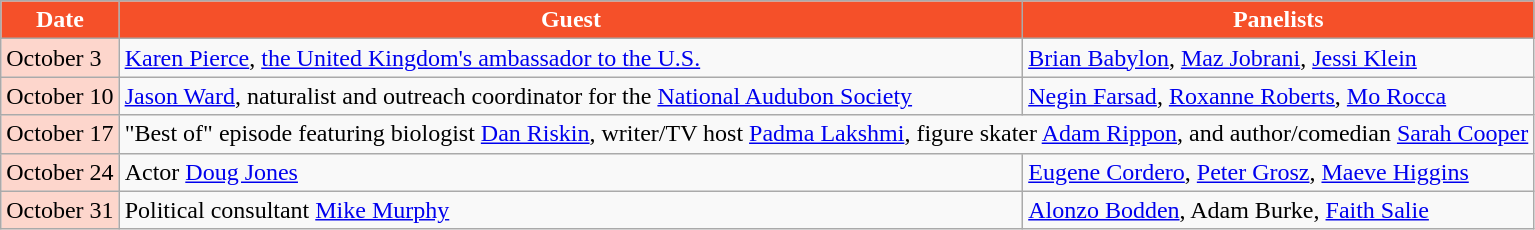<table class="wikitable">
<tr>
<th style="background:#F55029;color:#FFFFFF;">Date</th>
<th style="background:#F55029;color:#FFFFFF;">Guest</th>
<th style="background:#F55029;color:#FFFFFF;">Panelists</th>
</tr>
<tr>
<td style="background:#FDD6CC;color:#000000;">October 3</td>
<td><a href='#'>Karen Pierce</a>, <a href='#'>the United Kingdom's ambassador to the U.S.</a></td>
<td><a href='#'>Brian Babylon</a>, <a href='#'>Maz Jobrani</a>, <a href='#'>Jessi Klein</a></td>
</tr>
<tr>
<td style="background:#FDD6CC;color:#000000;">October 10</td>
<td><a href='#'>Jason Ward</a>, naturalist and outreach coordinator for the <a href='#'>National Audubon Society</a></td>
<td><a href='#'>Negin Farsad</a>, <a href='#'>Roxanne Roberts</a>, <a href='#'>Mo Rocca</a></td>
</tr>
<tr>
<td style="background:#FDD6CC;color:#000000;">October 17</td>
<td colspan=2>"Best of" episode featuring biologist <a href='#'>Dan Riskin</a>, writer/TV host <a href='#'>Padma Lakshmi</a>, figure skater <a href='#'>Adam Rippon</a>, and author/comedian <a href='#'>Sarah Cooper</a></td>
</tr>
<tr>
<td style="background:#FDD6CC;color:#000000;">October 24</td>
<td>Actor <a href='#'>Doug Jones</a></td>
<td><a href='#'>Eugene Cordero</a>, <a href='#'>Peter Grosz</a>, <a href='#'>Maeve Higgins</a></td>
</tr>
<tr>
<td style="background:#FDD6CC;color:#000000;">October 31</td>
<td>Political consultant <a href='#'>Mike Murphy</a></td>
<td><a href='#'>Alonzo Bodden</a>, Adam Burke, <a href='#'>Faith Salie</a></td>
</tr>
</table>
